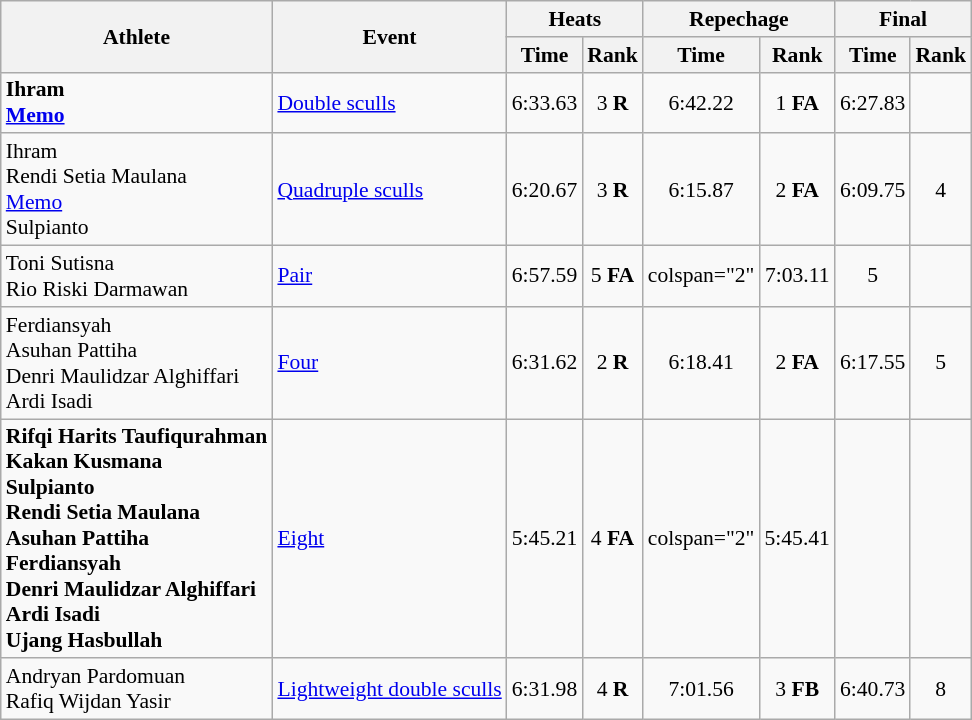<table class=wikitable style="text-align:center; font-size:90%">
<tr>
<th rowspan="2">Athlete</th>
<th rowspan="2">Event</th>
<th colspan="2">Heats</th>
<th colspan="2">Repechage</th>
<th colspan="2">Final</th>
</tr>
<tr>
<th>Time</th>
<th>Rank</th>
<th>Time</th>
<th>Rank</th>
<th>Time</th>
<th>Rank</th>
</tr>
<tr>
<td align="left"><strong>Ihram<br><a href='#'>Memo</a></strong></td>
<td align="left"><a href='#'>Double sculls</a></td>
<td>6:33.63</td>
<td>3 <strong>R</strong></td>
<td>6:42.22</td>
<td>1 <strong>FA</strong></td>
<td>6:27.83</td>
<td></td>
</tr>
<tr>
<td align="left">Ihram<br>Rendi Setia Maulana<br><a href='#'>Memo</a><br>Sulpianto</td>
<td align="left"><a href='#'>Quadruple sculls</a></td>
<td>6:20.67</td>
<td>3 <strong>R</strong></td>
<td>6:15.87</td>
<td>2 <strong>FA</strong></td>
<td>6:09.75</td>
<td>4</td>
</tr>
<tr>
<td align="left">Toni Sutisna<br>Rio Riski Darmawan</td>
<td align="left"><a href='#'>Pair</a></td>
<td>6:57.59</td>
<td>5 <strong>FA</strong></td>
<td>colspan="2" </td>
<td>7:03.11</td>
<td>5</td>
</tr>
<tr>
<td align="left">Ferdiansyah<br>Asuhan Pattiha<br>Denri Maulidzar Alghiffari<br>Ardi Isadi</td>
<td align="left"><a href='#'>Four</a></td>
<td>6:31.62</td>
<td>2 <strong>R</strong></td>
<td>6:18.41</td>
<td>2 <strong>FA</strong></td>
<td>6:17.55</td>
<td>5</td>
</tr>
<tr>
<td align="left"><strong>Rifqi Harits Taufiqurahman<br>Kakan Kusmana<br>Sulpianto<br>Rendi Setia Maulana<br>Asuhan Pattiha<br>Ferdiansyah<br>Denri Maulidzar Alghiffari<br>Ardi Isadi<br>Ujang Hasbullah</strong></td>
<td align="left"><a href='#'>Eight</a></td>
<td>5:45.21</td>
<td>4 <strong>FA</strong></td>
<td>colspan="2" </td>
<td>5:45.41</td>
<td></td>
</tr>
<tr>
<td align="left">Andryan Pardomuan<br>Rafiq Wijdan Yasir</td>
<td align="left"><a href='#'>Lightweight double sculls</a></td>
<td>6:31.98</td>
<td>4 <strong>R</strong></td>
<td>7:01.56</td>
<td>3 <strong>FB</strong></td>
<td>6:40.73</td>
<td>8</td>
</tr>
</table>
